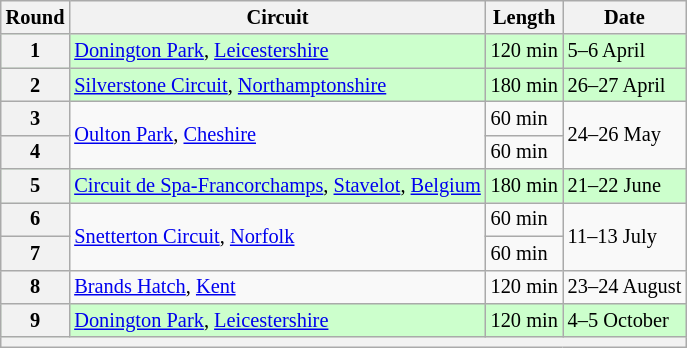<table class="wikitable" style="font-size:85%">
<tr>
<th>Round</th>
<th>Circuit</th>
<th>Length</th>
<th>Date</th>
</tr>
<tr style="background:#ccffcc;">
<th>1</th>
<td> <a href='#'>Donington Park</a>, <a href='#'>Leicestershire</a></td>
<td>120 min</td>
<td>5–6 April</td>
</tr>
<tr style="background:#ccffcc;">
<th>2</th>
<td> <a href='#'>Silverstone Circuit</a>, <a href='#'>Northamptonshire</a></td>
<td>180 min</td>
<td>26–27 April</td>
</tr>
<tr>
<th>3</th>
<td rowspan="2"> <a href='#'>Oulton Park</a>, <a href='#'>Cheshire</a></td>
<td>60 min</td>
<td rowspan=2>24–26 May</td>
</tr>
<tr>
<th>4</th>
<td>60 min</td>
</tr>
<tr style="background:#ccffcc;">
<th>5</th>
<td> <a href='#'>Circuit de Spa-Francorchamps</a>, <a href='#'>Stavelot</a>, <a href='#'>Belgium</a></td>
<td>180 min</td>
<td>21–22 June</td>
</tr>
<tr>
<th>6</th>
<td rowspan=2> <a href='#'>Snetterton Circuit</a>, <a href='#'>Norfolk</a></td>
<td>60 min</td>
<td rowspan=2>11–13 July</td>
</tr>
<tr>
<th>7</th>
<td>60 min</td>
</tr>
<tr>
<th>8</th>
<td> <a href='#'>Brands Hatch</a>, <a href='#'>Kent</a></td>
<td>120 min</td>
<td>23–24 August</td>
</tr>
<tr style="background:#ccffcc;">
<th>9</th>
<td> <a href='#'>Donington Park</a>, <a href='#'>Leicestershire</a></td>
<td>120 min</td>
<td>4–5 October</td>
</tr>
<tr>
<th colspan="4"></th>
</tr>
</table>
